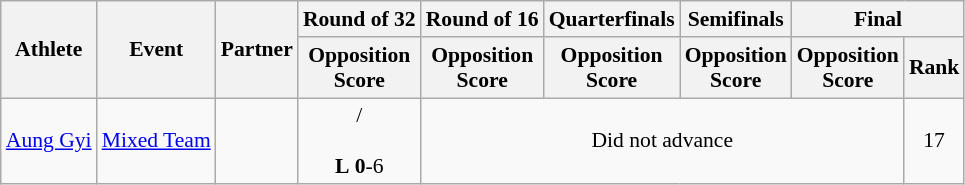<table class="wikitable" border="1" style="font-size:90%">
<tr>
<th rowspan=2>Athlete</th>
<th rowspan=2>Event</th>
<th rowspan=2>Partner</th>
<th>Round of 32</th>
<th>Round of 16</th>
<th>Quarterfinals</th>
<th>Semifinals</th>
<th colspan=2>Final</th>
</tr>
<tr>
<th>Opposition<br>Score</th>
<th>Opposition<br>Score</th>
<th>Opposition<br>Score</th>
<th>Opposition<br>Score</th>
<th>Opposition<br>Score</th>
<th>Rank</th>
</tr>
<tr>
<td><a href='#'>Aung Gyi</a></td>
<td><a href='#'>Mixed Team</a></td>
<td></td>
<td align=center>/ <br>  <br> <strong>L</strong> <strong>0</strong>-6</td>
<td colspan=4 align=center>Did not advance</td>
<td align=center>17</td>
</tr>
</table>
